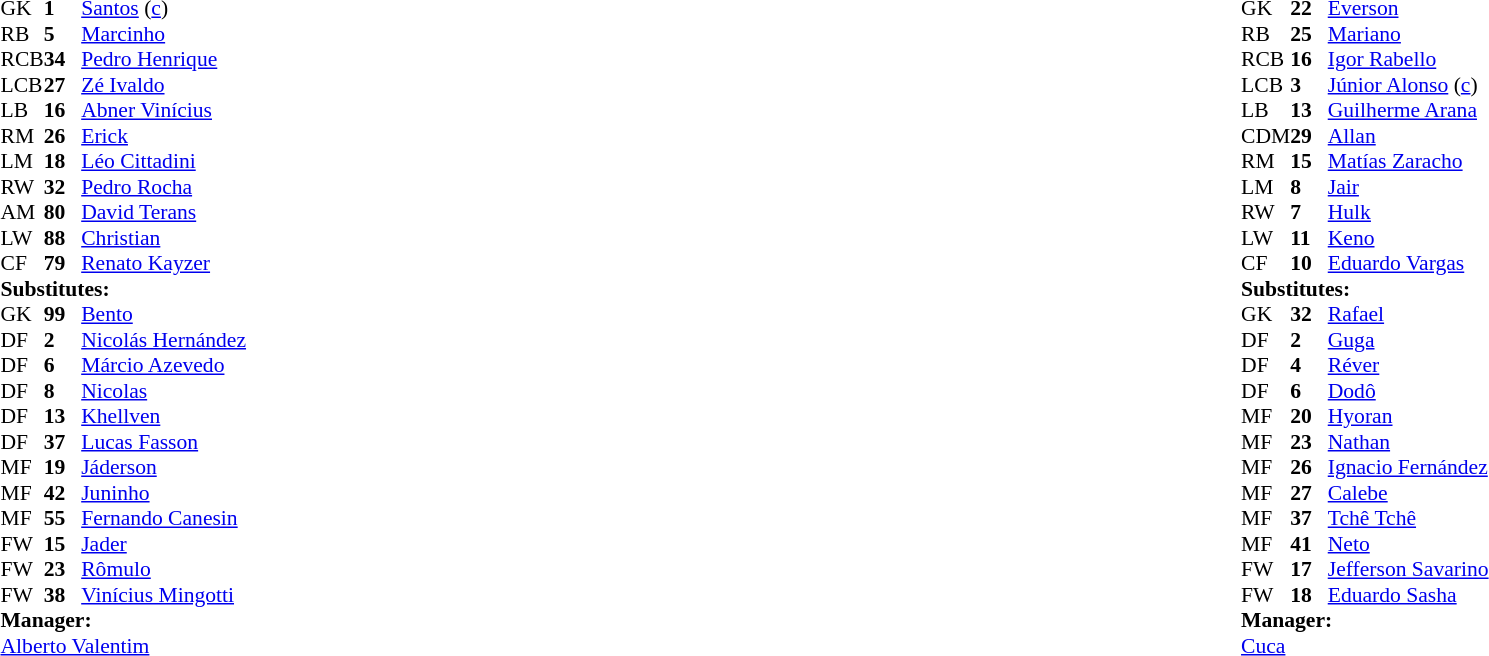<table width="100%">
<tr>
<td valign="top" width="40%"><br><table style="font-size:90%;" cellspacing="0" cellpadding="0">
<tr>
<th width="25"></th>
<th width="25"></th>
</tr>
<tr>
<td>GK</td>
<td><strong>1</strong></td>
<td> <a href='#'>Santos</a> (<a href='#'>c</a>)</td>
</tr>
<tr>
<td>RB</td>
<td><strong>5</strong></td>
<td> <a href='#'>Marcinho</a></td>
<td></td>
<td></td>
</tr>
<tr>
<td>RCB</td>
<td><strong>34</strong></td>
<td> <a href='#'>Pedro Henrique</a></td>
</tr>
<tr>
<td>LCB</td>
<td><strong>27</strong></td>
<td> <a href='#'>Zé Ivaldo</a></td>
</tr>
<tr>
<td>LB</td>
<td><strong>16</strong></td>
<td> <a href='#'>Abner Vinícius</a></td>
<td></td>
</tr>
<tr>
<td>RM</td>
<td><strong>26</strong></td>
<td> <a href='#'>Erick</a></td>
</tr>
<tr>
<td>LM</td>
<td><strong>18</strong></td>
<td> <a href='#'>Léo Cittadini</a></td>
<td></td>
<td></td>
</tr>
<tr>
<td>RW</td>
<td><strong>32</strong></td>
<td> <a href='#'>Pedro Rocha</a></td>
<td></td>
<td></td>
</tr>
<tr>
<td>AM</td>
<td><strong>80</strong></td>
<td> <a href='#'>David Terans</a></td>
</tr>
<tr>
<td>LW</td>
<td><strong>88</strong></td>
<td> <a href='#'>Christian</a></td>
<td></td>
<td></td>
</tr>
<tr>
<td>CF</td>
<td><strong>79</strong></td>
<td> <a href='#'>Renato Kayzer</a></td>
<td></td>
<td></td>
</tr>
<tr>
<td colspan=3><strong>Substitutes:</strong></td>
</tr>
<tr>
<td>GK</td>
<td><strong>99</strong></td>
<td> <a href='#'>Bento</a></td>
</tr>
<tr>
<td>DF</td>
<td><strong>2</strong></td>
<td> <a href='#'>Nicolás Hernández</a></td>
</tr>
<tr>
<td>DF</td>
<td><strong>6</strong></td>
<td> <a href='#'>Márcio Azevedo</a></td>
</tr>
<tr>
<td>DF</td>
<td><strong>8</strong></td>
<td> <a href='#'>Nicolas</a></td>
</tr>
<tr>
<td>DF</td>
<td><strong>13</strong></td>
<td> <a href='#'>Khellven</a></td>
<td></td>
<td></td>
</tr>
<tr>
<td>DF</td>
<td><strong>37</strong></td>
<td> <a href='#'>Lucas Fasson</a></td>
</tr>
<tr>
<td>MF</td>
<td><strong>19</strong></td>
<td> <a href='#'>Jáderson</a></td>
<td></td>
<td></td>
</tr>
<tr>
<td>MF</td>
<td><strong>42</strong></td>
<td> <a href='#'>Juninho</a></td>
</tr>
<tr>
<td>MF</td>
<td><strong>55</strong></td>
<td> <a href='#'>Fernando Canesin</a></td>
<td></td>
<td></td>
</tr>
<tr>
<td>FW</td>
<td><strong>15</strong></td>
<td> <a href='#'>Jader</a></td>
<td></td>
<td></td>
</tr>
<tr>
<td>FW</td>
<td><strong>23</strong></td>
<td> <a href='#'>Rômulo</a></td>
</tr>
<tr>
<td>FW</td>
<td><strong>38</strong></td>
<td> <a href='#'>Vinícius Mingotti</a></td>
<td></td>
<td></td>
</tr>
<tr>
<td colspan=3><strong>Manager:</strong></td>
</tr>
<tr>
<td colspan="4"> <a href='#'>Alberto Valentim</a></td>
</tr>
</table>
</td>
<td valign="top" width="50%"><br><table style="font-size:90%;" cellspacing="0" cellpadding="0" align="center">
<tr>
<th width=25></th>
<th width=25></th>
</tr>
<tr>
<td>GK</td>
<td><strong>22</strong></td>
<td> <a href='#'>Everson</a></td>
</tr>
<tr>
<td>RB</td>
<td><strong>25</strong></td>
<td> <a href='#'>Mariano</a></td>
</tr>
<tr>
<td>RCB</td>
<td><strong>16</strong></td>
<td> <a href='#'>Igor Rabello</a></td>
</tr>
<tr>
<td>LCB</td>
<td><strong>3</strong></td>
<td> <a href='#'>Júnior Alonso</a> (<a href='#'>c</a>)</td>
</tr>
<tr>
<td>LB</td>
<td><strong>13</strong></td>
<td> <a href='#'>Guilherme Arana</a></td>
</tr>
<tr>
<td>CDM</td>
<td><strong>29</strong></td>
<td> <a href='#'>Allan</a></td>
</tr>
<tr>
<td>RM</td>
<td><strong>15</strong></td>
<td> <a href='#'>Matías Zaracho</a></td>
<td></td>
<td></td>
</tr>
<tr>
<td>LM</td>
<td><strong>8</strong></td>
<td> <a href='#'>Jair</a></td>
<td></td>
<td></td>
</tr>
<tr>
<td>RW</td>
<td><strong>7</strong></td>
<td> <a href='#'>Hulk</a></td>
<td></td>
<td></td>
</tr>
<tr>
<td>LW</td>
<td><strong>11</strong></td>
<td> <a href='#'>Keno</a></td>
<td></td>
<td></td>
</tr>
<tr>
<td>CF</td>
<td><strong>10</strong></td>
<td> <a href='#'>Eduardo Vargas</a></td>
<td></td>
<td></td>
</tr>
<tr>
<td colspan=3><strong>Substitutes:</strong></td>
</tr>
<tr>
<td>GK</td>
<td><strong>32</strong></td>
<td> <a href='#'>Rafael</a></td>
</tr>
<tr>
<td>DF</td>
<td><strong>2</strong></td>
<td> <a href='#'>Guga</a></td>
</tr>
<tr>
<td>DF</td>
<td><strong>4</strong></td>
<td> <a href='#'>Réver</a></td>
</tr>
<tr>
<td>DF</td>
<td><strong>6</strong></td>
<td> <a href='#'>Dodô</a></td>
</tr>
<tr>
<td>MF</td>
<td><strong>20</strong></td>
<td> <a href='#'>Hyoran</a></td>
</tr>
<tr>
<td>MF</td>
<td><strong>23</strong></td>
<td> <a href='#'>Nathan</a></td>
</tr>
<tr>
<td>MF</td>
<td><strong>26</strong></td>
<td> <a href='#'>Ignacio Fernández</a></td>
<td></td>
<td></td>
</tr>
<tr>
<td>MF</td>
<td><strong>27</strong></td>
<td> <a href='#'>Calebe</a></td>
<td></td>
<td></td>
</tr>
<tr>
<td>MF</td>
<td><strong>37</strong></td>
<td> <a href='#'>Tchê Tchê</a></td>
<td></td>
<td></td>
</tr>
<tr>
<td>MF</td>
<td><strong>41</strong></td>
<td> <a href='#'>Neto</a></td>
</tr>
<tr>
<td>FW</td>
<td><strong>17</strong></td>
<td> <a href='#'>Jefferson Savarino</a></td>
<td></td>
<td></td>
</tr>
<tr>
<td>FW</td>
<td><strong>18</strong></td>
<td> <a href='#'>Eduardo Sasha</a></td>
<td></td>
<td></td>
</tr>
<tr>
<td colspan=3><strong>Manager:</strong></td>
</tr>
<tr>
<td colspan=4> <a href='#'>Cuca</a></td>
</tr>
</table>
</td>
</tr>
</table>
